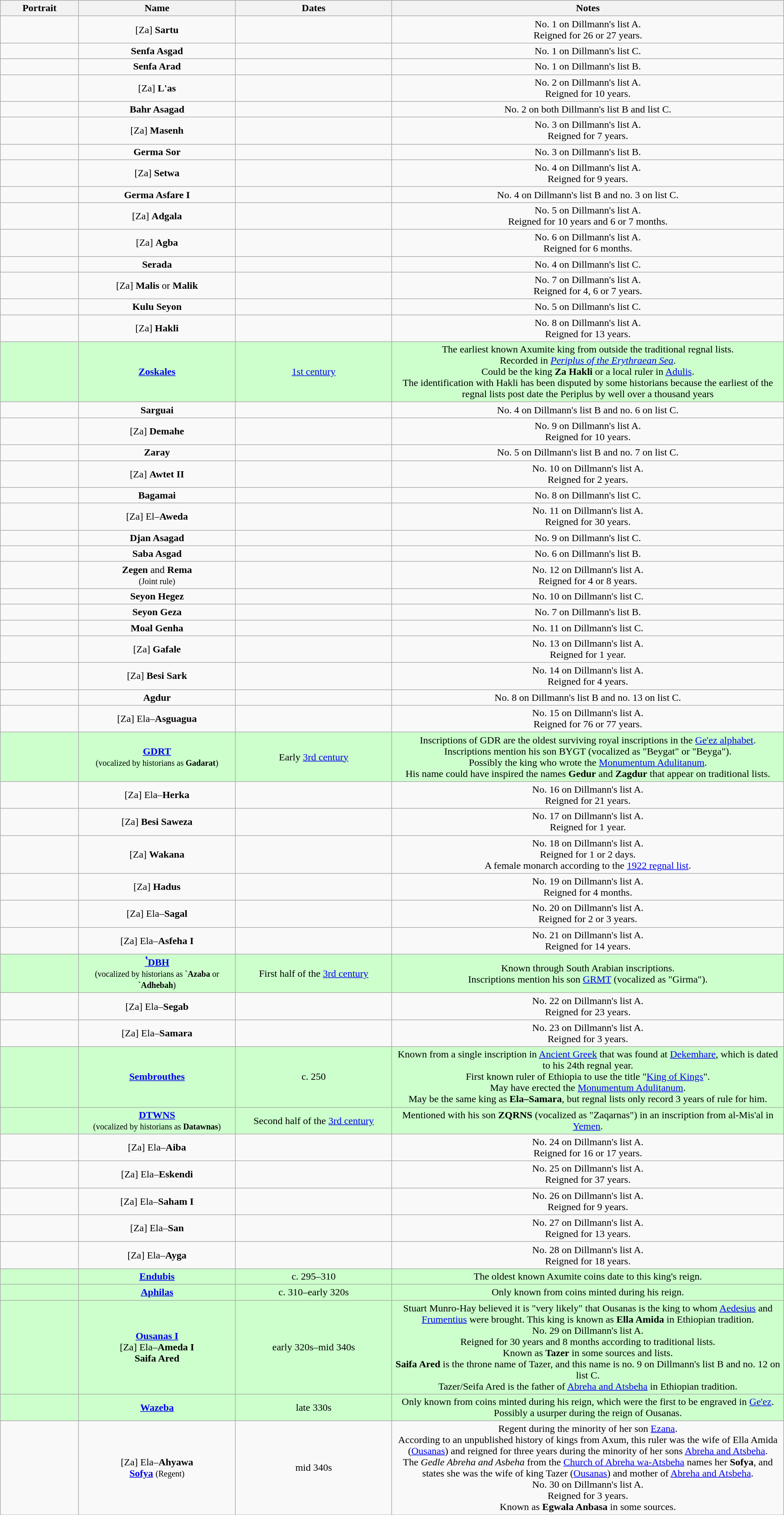<table class="wikitable" style="width:100%; text-align:center;">
<tr>
<th style="width:10%;">Portrait</th>
<th style="width:20%;">Name<br></th>
<th style="width:20%;">Dates</th>
<th style="width:50%;">Notes</th>
</tr>
<tr>
<td></td>
<td>[Za] <strong>Sartu</strong></td>
<td></td>
<td>No. 1 on Dillmann's list A.<br>Reigned for 26 or 27 years.</td>
</tr>
<tr>
<td></td>
<td><strong>Senfa Asgad</strong></td>
<td></td>
<td>No. 1 on Dillmann's list C.</td>
</tr>
<tr>
<td></td>
<td><strong>Senfa Arad</strong></td>
<td></td>
<td>No. 1 on Dillmann's list B.</td>
</tr>
<tr>
<td></td>
<td>[Za] <strong>L'as</strong></td>
<td></td>
<td>No. 2 on Dillmann's list A.<br>Reigned for 10 years.</td>
</tr>
<tr>
<td></td>
<td><strong>Bahr Asagad</strong></td>
<td></td>
<td>No. 2 on both Dillmann's list B and list C.</td>
</tr>
<tr>
<td></td>
<td>[Za] <strong>Masenh</strong></td>
<td></td>
<td>No. 3 on Dillmann's list A.<br>Reigned for 7 years.</td>
</tr>
<tr>
<td></td>
<td><strong>Germa Sor</strong></td>
<td></td>
<td>No. 3 on Dillmann's list B.</td>
</tr>
<tr>
<td></td>
<td>[Za] <strong>Setwa</strong></td>
<td></td>
<td>No. 4 on Dillmann's list A.<br>Reigned for 9 years.</td>
</tr>
<tr>
<td></td>
<td><strong>Germa Asfare I</strong></td>
<td></td>
<td>No. 4 on Dillmann's list B and no. 3 on list C.</td>
</tr>
<tr>
<td></td>
<td>[Za] <strong>Adgala</strong></td>
<td></td>
<td>No. 5 on Dillmann's list A.<br>Reigned for 10 years and 6 or 7 months.</td>
</tr>
<tr>
<td></td>
<td>[Za] <strong>Agba</strong></td>
<td></td>
<td>No. 6 on Dillmann's list A.<br>Reigned for 6 months.</td>
</tr>
<tr>
<td></td>
<td><strong>Serada</strong></td>
<td></td>
<td>No. 4 on Dillmann's list C.</td>
</tr>
<tr>
<td></td>
<td>[Za] <strong>Malis</strong> or <strong>Malik</strong></td>
<td></td>
<td>No. 7 on Dillmann's list A.<br>Reigned for 4, 6 or 7 years.</td>
</tr>
<tr>
<td></td>
<td><strong>Kulu Seyon</strong></td>
<td></td>
<td>No. 5 on Dillmann's list C.</td>
</tr>
<tr>
<td></td>
<td>[Za] <strong>Hakli</strong></td>
<td></td>
<td>No. 8 on Dillmann's list A.<br>Reigned for 13 years.</td>
</tr>
<tr style="background:#cfc;">
<td></td>
<td><strong><a href='#'>Zoskales</a></strong></td>
<td><a href='#'>1st century</a></td>
<td>The earliest known Axumite king from outside the traditional regnal lists.<br>Recorded in <em><a href='#'>Periplus of the Erythraean Sea</a></em>.<br>Could be the king <strong>Za Hakli</strong> or a local ruler in <a href='#'>Adulis</a>.<br>The identification with Hakli has been disputed by some historians because the earliest of the regnal lists post date the Periplus by well over a thousand years</td>
</tr>
<tr>
<td></td>
<td><strong>Sarguai</strong></td>
<td></td>
<td>No. 4 on Dillmann's list B and no. 6 on list C.</td>
</tr>
<tr>
<td></td>
<td>[Za] <strong>Demahe</strong></td>
<td></td>
<td>No. 9 on Dillmann's list A.<br>Reigned for 10 years.</td>
</tr>
<tr>
<td></td>
<td><strong>Zaray</strong></td>
<td></td>
<td>No. 5 on Dillmann's list B and no. 7 on list C.</td>
</tr>
<tr>
<td></td>
<td>[Za] <strong>Awtet II</strong></td>
<td></td>
<td>No. 10 on Dillmann's list A.<br>Reigned for 2 years.</td>
</tr>
<tr>
<td></td>
<td><strong>Bagamai</strong></td>
<td></td>
<td>No. 8 on Dillmann's list C.</td>
</tr>
<tr>
<td></td>
<td>[Za] El–<strong>Aweda</strong></td>
<td></td>
<td>No. 11 on Dillmann's list A.<br>Reigned for 30 years.</td>
</tr>
<tr>
<td></td>
<td><strong>Djan Asagad</strong></td>
<td></td>
<td>No. 9 on Dillmann's list C.</td>
</tr>
<tr>
<td></td>
<td><strong>Saba Asgad</strong></td>
<td></td>
<td>No. 6 on Dillmann's list B.</td>
</tr>
<tr>
<td></td>
<td><strong>Zegen</strong> and <strong>Rema</strong><br><small>(Joint rule)</small></td>
<td></td>
<td>No. 12 on Dillmann's list A.<br>Reigned for 4 or 8 years.</td>
</tr>
<tr>
<td></td>
<td><strong>Seyon Hegez</strong></td>
<td></td>
<td>No. 10 on Dillmann's list C.</td>
</tr>
<tr>
<td></td>
<td><strong>Seyon Geza</strong></td>
<td></td>
<td>No. 7 on Dillmann's list B.</td>
</tr>
<tr>
<td></td>
<td><strong>Moal Genha</strong></td>
<td></td>
<td>No. 11 on Dillmann's list C.</td>
</tr>
<tr>
<td></td>
<td>[Za] <strong>Gafale</strong></td>
<td></td>
<td>No. 13 on Dillmann's list A.<br>Reigned for 1 year.</td>
</tr>
<tr>
<td></td>
<td>[Za] <strong>Besi Sark</strong></td>
<td></td>
<td>No. 14 on Dillmann's list A.<br>Reigned for 4 years.</td>
</tr>
<tr>
<td></td>
<td><strong>Agdur</strong></td>
<td></td>
<td>No. 8 on Dillmann's list B and no. 13 on list C.</td>
</tr>
<tr>
<td></td>
<td>[Za] Ela–<strong>Asguagua</strong></td>
<td></td>
<td>No. 15 on Dillmann's list A.<br>Reigned for 76 or 77 years.</td>
</tr>
<tr style="background:#cfc;">
<td></td>
<td><strong><a href='#'>GDRT</a></strong><br><small>(vocalized by historians as <strong>Gadarat</strong>)</small></td>
<td>Early <a href='#'>3rd century</a></td>
<td>Inscriptions of GDR are the oldest surviving royal inscriptions in the <a href='#'>Ge'ez alphabet</a>.<br>Inscriptions mention his son BYGT (vocalized as "Beygat" or "Beyga").<br>Possibly the king who wrote the <a href='#'>Monumentum Adulitanum</a>.<br>His name could have inspired the names <strong>Gedur</strong> and <strong>Zagdur</strong> that appear on traditional lists.</td>
</tr>
<tr>
<td></td>
<td>[Za] Ela–<strong>Herka</strong></td>
<td></td>
<td>No. 16 on Dillmann's list A.<br>Reigned for 21 years.</td>
</tr>
<tr>
<td></td>
<td>[Za] <strong>Besi Saweza</strong></td>
<td></td>
<td>No. 17 on Dillmann's list A.<br>Reigned for 1 year.</td>
</tr>
<tr>
<td></td>
<td>[Za] <strong>Wakana</strong></td>
<td></td>
<td>No. 18 on Dillmann's list A.<br>Reigned for 1 or 2 days.<br>A female monarch according to the <a href='#'>1922 regnal list</a>.</td>
</tr>
<tr>
<td></td>
<td>[Za] <strong>Hadus</strong></td>
<td></td>
<td>No. 19 on Dillmann's list A.<br>Reigned for 4 months.</td>
</tr>
<tr>
<td></td>
<td>[Za] Ela–<strong>Sagal</strong></td>
<td></td>
<td>No. 20 on Dillmann's list A.<br>Reigned for 2 or 3 years.</td>
</tr>
<tr>
<td></td>
<td>[Za] Ela–<strong>Asfeha I</strong></td>
<td></td>
<td>No. 21 on Dillmann's list A.<br>Reigned for 14 years.</td>
</tr>
<tr style="background:#cfc;">
<td></td>
<td><strong><a href='#'>ʽDBH</a></strong><br><small>(vocalized by historians as <strong>`Azaba</strong> or <strong>`Adhebah</strong>)</small></td>
<td>First half of the <a href='#'>3rd century</a></td>
<td>Known through South Arabian inscriptions.<br>Inscriptions mention his son <a href='#'>GRMT</a> (vocalized as "Girma").</td>
</tr>
<tr>
<td></td>
<td>[Za] Ela–<strong>Segab</strong></td>
<td></td>
<td>No. 22 on Dillmann's list A.<br>Reigned for 23 years.</td>
</tr>
<tr>
<td></td>
<td>[Za] Ela–<strong>Samara</strong></td>
<td></td>
<td>No. 23 on Dillmann's list A.<br>Reigned for 3 years.</td>
</tr>
<tr style="background:#cfc;">
<td></td>
<td><strong><a href='#'>Sembrouthes</a></strong></td>
<td>c. 250</td>
<td>Known from a single inscription in <a href='#'>Ancient Greek</a> that was found at <a href='#'>Dekemhare</a>, which is dated to his 24th regnal year.<br>First known ruler of Ethiopia to use the title "<a href='#'>King of Kings</a>".<br>May have erected the <a href='#'>Monumentum Adulitanum</a>.<br>May be the same king as <strong>Ela–Samara</strong>, but regnal lists only record 3 years of rule for him.</td>
</tr>
<tr style="background:#cfc;">
<td></td>
<td><strong><a href='#'>DTWNS</a></strong><br><small>(vocalized by historians as <strong>Datawnas</strong>)</small></td>
<td>Second half of the <a href='#'>3rd century</a></td>
<td>Mentioned with his son <strong>ZQRNS</strong> (vocalized as "Zaqarnas") in an inscription from al-Mis'al in <a href='#'>Yemen</a>.</td>
</tr>
<tr>
<td></td>
<td>[Za] Ela–<strong>Aiba</strong></td>
<td></td>
<td>No. 24 on Dillmann's list A.<br>Reigned for 16 or 17 years.</td>
</tr>
<tr>
<td></td>
<td>[Za] Ela–<strong>Eskendi</strong></td>
<td></td>
<td>No. 25 on Dillmann's list A.<br>Reigned for 37 years.</td>
</tr>
<tr>
<td></td>
<td>[Za] Ela–<strong>Saham I</strong></td>
<td></td>
<td>No. 26 on Dillmann's list A.<br>Reigned for 9 years.</td>
</tr>
<tr>
<td></td>
<td>[Za] Ela–<strong>San</strong></td>
<td></td>
<td>No. 27 on Dillmann's list A.<br>Reigned for 13 years.</td>
</tr>
<tr>
<td></td>
<td>[Za] Ela–<strong>Ayga</strong></td>
<td></td>
<td>No. 28 on Dillmann's list A.<br>Reigned for 18 years.</td>
</tr>
<tr style="background:#cfc;">
<td></td>
<td><strong><a href='#'>Endubis</a></strong></td>
<td>c. 295–310</td>
<td>The oldest known Axumite coins date to this king's reign.</td>
</tr>
<tr style="background:#cfc;">
<td></td>
<td><strong><a href='#'>Aphilas</a></strong></td>
<td>c. 310–early 320s</td>
<td>Only known from coins minted during his reign.</td>
</tr>
<tr style="background:#cfc;">
<td></td>
<td><strong><a href='#'>Ousanas I</a></strong><br>[Za] Ela–<strong>Ameda I</strong><br><strong>Saifa Ared</strong></td>
<td>early 320s–mid 340s</td>
<td>Stuart Munro-Hay believed it is "very likely" that Ousanas is the king to whom <a href='#'>Aedesius</a> and <a href='#'>Frumentius</a> were brought. This king is known as <strong>Ella Amida</strong> in Ethiopian tradition.<br>No. 29 on Dillmann's list A.<br>Reigned for 30 years and 8 months according to traditional lists.<br>Known as <strong>Tazer</strong> in some sources and lists.<br><strong>Saifa Ared</strong> is the throne name of Tazer, and this name is no. 9 on Dillmann's list B and no. 12 on list C.<br>Tazer/Seifa Ared is the father of <a href='#'>Abreha and Atsbeha</a> in Ethiopian tradition.</td>
</tr>
<tr style="background:#cfc;">
<td></td>
<td><strong><a href='#'>Wazeba</a></strong></td>
<td>late 330s</td>
<td>Only known from coins minted during his reign, which were the first to be engraved in <a href='#'>Ge'ez</a>.<br>Possibly a usurper during the reign of Ousanas.</td>
</tr>
<tr>
<td></td>
<td>[Za] Ela–<strong>Ahyawa</strong><br><strong><a href='#'>Sofya</a></strong> <small>(Regent)</small></td>
<td>mid 340s</td>
<td>Regent during the minority of her son <a href='#'>Ezana</a>.<br>According to an unpublished history of kings from Axum, this ruler was the wife of Ella Amida (<a href='#'>Ousanas</a>) and reigned for three years during the minority of her sons <a href='#'>Abreha and Atsbeha</a>.<br>The <em>Gedle Abreha and Asbeha</em> from the <a href='#'>Church of Abreha wa-Atsbeha</a> names her <strong>Sofya</strong>, and states she was the wife of king Tazer (<a href='#'>Ousanas</a>) and mother of <a href='#'>Abreha and Atsbeha</a>.<br>No. 30 on Dillmann's list A.<br>Reigned for 3 years.<br>Known as <strong>Egwala Anbasa</strong> in some sources.</td>
</tr>
<tr>
</tr>
</table>
